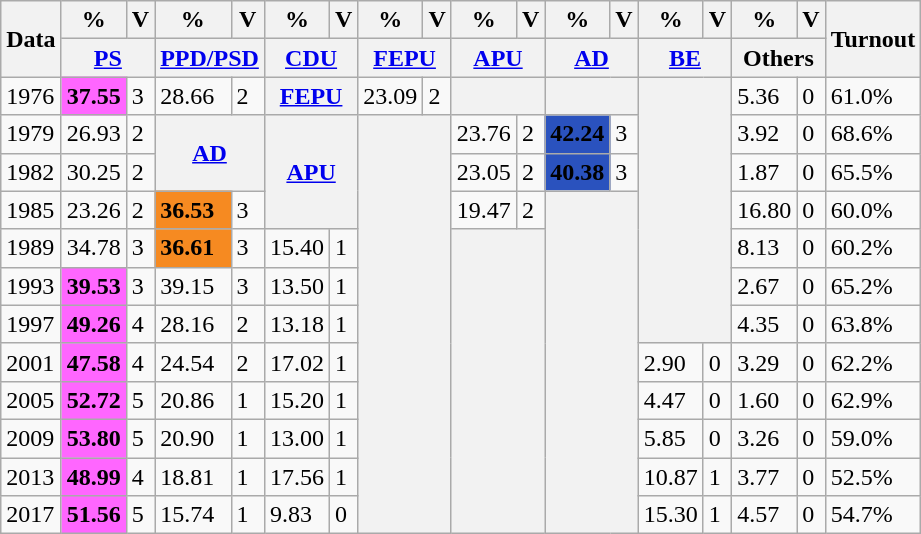<table class="wikitable">
<tr>
<th rowspan="2">Data</th>
<th>%</th>
<th>V</th>
<th>%</th>
<th>V</th>
<th>%</th>
<th>V</th>
<th>%</th>
<th>V</th>
<th>%</th>
<th>V</th>
<th>%</th>
<th>V</th>
<th>%</th>
<th>V</th>
<th>%</th>
<th>V</th>
<th rowspan="2">Turnout</th>
</tr>
<tr>
<th colspan="2"><a href='#'>PS</a></th>
<th colspan="2"><a href='#'>PPD/PSD</a></th>
<th colspan="2"><a href='#'>CDU</a></th>
<th colspan="2"><a href='#'>FEPU</a></th>
<th colspan="2"><a href='#'>APU</a></th>
<th colspan="2"><a href='#'>AD</a></th>
<th colspan="2"><a href='#'>BE</a></th>
<th colspan="2">Others</th>
</tr>
<tr>
<td>1976</td>
<td bgcolor="#ff66ff"><strong>37.55</strong></td>
<td>3</td>
<td>28.66</td>
<td>2</td>
<th colspan="2"><a href='#'>FEPU</a></th>
<td>23.09</td>
<td>2</td>
<th colspan="2"></th>
<th colspan="2"></th>
<th colspan="2" rowspan="7"></th>
<td>5.36</td>
<td>0</td>
<td>61.0%</td>
</tr>
<tr>
<td>1979</td>
<td>26.93</td>
<td>2</td>
<th colspan="2" rowspan="2"><a href='#'>AD</a></th>
<th colspan="2" rowspan="3"><a href='#'>APU</a></th>
<th colspan="2" rowspan="11"></th>
<td>23.76</td>
<td>2</td>
<td bgcolor="#2a52be"><strong>42.24</strong></td>
<td>3</td>
<td>3.92</td>
<td>0</td>
<td>68.6%</td>
</tr>
<tr>
<td>1982</td>
<td>30.25</td>
<td>2</td>
<td>23.05</td>
<td>2</td>
<td bgcolor="#2a52be"><strong>40.38</strong></td>
<td>3</td>
<td>1.87</td>
<td>0</td>
<td>65.5%</td>
</tr>
<tr>
<td>1985</td>
<td>23.26</td>
<td>2</td>
<td bgcolor="#f68a21"><strong>36.53</strong></td>
<td>3</td>
<td>19.47</td>
<td>2</td>
<th colspan="2" rowspan="9"></th>
<td>16.80</td>
<td>0</td>
<td>60.0%</td>
</tr>
<tr>
<td>1989</td>
<td>34.78</td>
<td>3</td>
<td bgcolor="#f68a21"><strong>36.61</strong></td>
<td>3</td>
<td>15.40</td>
<td>1</td>
<th colspan="2" rowspan="8"></th>
<td>8.13</td>
<td>0</td>
<td>60.2%</td>
</tr>
<tr>
<td>1993</td>
<td bgcolor="#ff66ff"><strong>39.53</strong></td>
<td>3</td>
<td>39.15</td>
<td>3</td>
<td>13.50</td>
<td>1</td>
<td>2.67</td>
<td>0</td>
<td>65.2%</td>
</tr>
<tr>
<td>1997</td>
<td bgcolor="#ff66ff"><strong>49.26</strong></td>
<td>4</td>
<td>28.16</td>
<td>2</td>
<td>13.18</td>
<td>1</td>
<td>4.35</td>
<td>0</td>
<td>63.8%</td>
</tr>
<tr>
<td>2001</td>
<td bgcolor="#ff66ff"><strong>47.58</strong></td>
<td>4</td>
<td>24.54</td>
<td>2</td>
<td>17.02</td>
<td>1</td>
<td>2.90</td>
<td>0</td>
<td>3.29</td>
<td>0</td>
<td>62.2%</td>
</tr>
<tr>
<td>2005</td>
<td bgcolor="#ff66ff"><strong>52.72</strong></td>
<td>5</td>
<td>20.86</td>
<td>1</td>
<td>15.20</td>
<td>1</td>
<td>4.47</td>
<td>0</td>
<td>1.60</td>
<td>0</td>
<td>62.9%</td>
</tr>
<tr>
<td>2009</td>
<td bgcolor="#ff66ff"><strong>53.80</strong></td>
<td>5</td>
<td>20.90</td>
<td>1</td>
<td>13.00</td>
<td>1</td>
<td>5.85</td>
<td>0</td>
<td>3.26</td>
<td>0</td>
<td>59.0%</td>
</tr>
<tr>
<td>2013</td>
<td bgcolor="#ff66ff"><strong>48.99</strong></td>
<td>4</td>
<td>18.81</td>
<td>1</td>
<td>17.56</td>
<td>1</td>
<td>10.87</td>
<td>1</td>
<td>3.77</td>
<td>0</td>
<td>52.5%</td>
</tr>
<tr>
<td>2017</td>
<td bgcolor="#ff66ff"><strong>51.56</strong></td>
<td>5</td>
<td>15.74</td>
<td>1</td>
<td>9.83</td>
<td>0</td>
<td>15.30</td>
<td>1</td>
<td>4.57</td>
<td>0</td>
<td>54.7%</td>
</tr>
</table>
